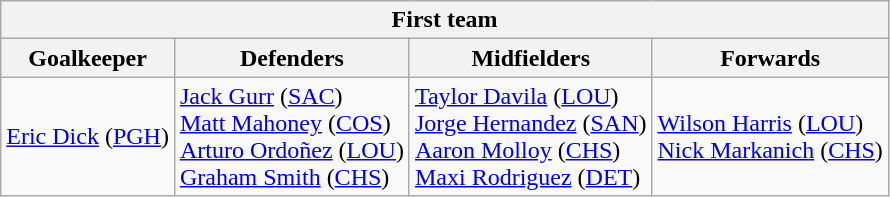<table class="wikitable">
<tr>
<th colspan="4">First team</th>
</tr>
<tr>
<th>Goalkeeper</th>
<th>Defenders</th>
<th>Midfielders</th>
<th>Forwards</th>
</tr>
<tr>
<td> <a href='#'>Eric Dick</a> (<a href='#'>PGH</a>)</td>
<td> <a href='#'>Jack Gurr</a> (<a href='#'>SAC</a>)<br> <a href='#'>Matt Mahoney</a> (<a href='#'>COS</a>)<br> <a href='#'>Arturo Ordoñez</a> (<a href='#'>LOU</a>)<br> <a href='#'>Graham Smith</a> (<a href='#'>CHS</a>)</td>
<td> <a href='#'>Taylor Davila</a> (<a href='#'>LOU</a>)<br> <a href='#'>Jorge Hernandez</a> (<a href='#'>SAN</a>)<br> <a href='#'>Aaron Molloy</a> (<a href='#'>CHS</a>)<br> <a href='#'>Maxi Rodriguez</a> (<a href='#'>DET</a>)</td>
<td> <a href='#'>Wilson Harris</a> (<a href='#'>LOU</a>)<br> <a href='#'>Nick Markanich</a> (<a href='#'>CHS</a>)</td>
</tr>
</table>
